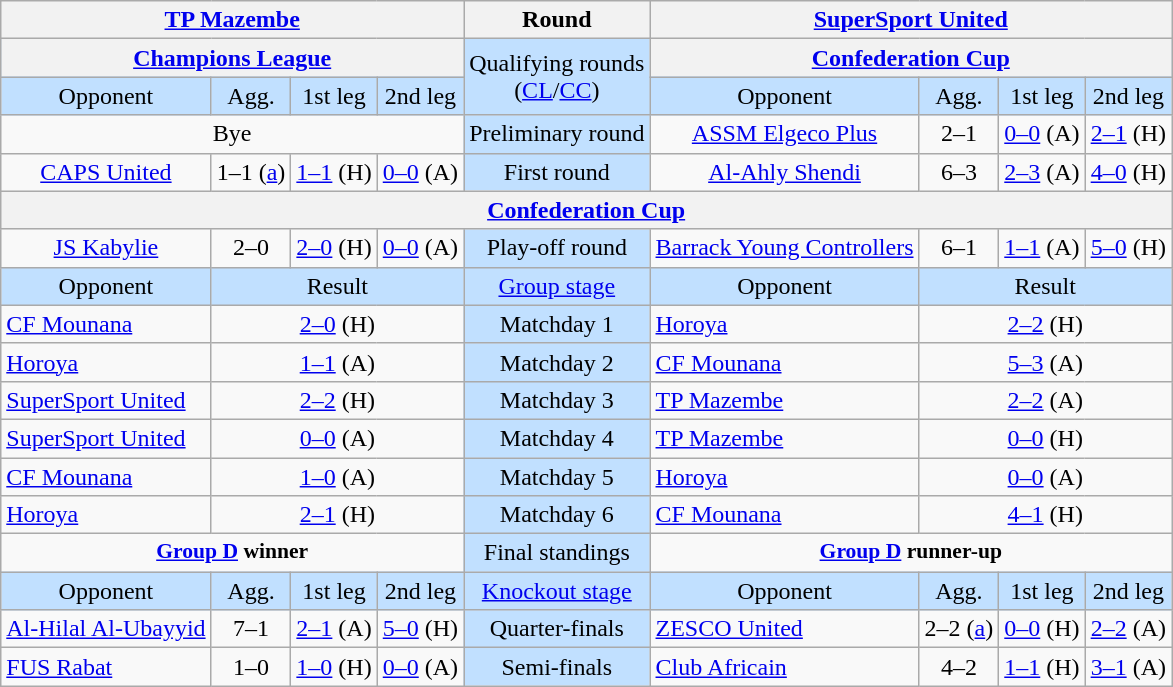<table class="wikitable" style="text-align: center;">
<tr>
<th colspan=4> <a href='#'>TP Mazembe</a></th>
<th>Round</th>
<th colspan=4> <a href='#'>SuperSport United</a></th>
</tr>
<tr bgcolor=#c1e0ff>
<th colspan=4><a href='#'>Champions League</a></th>
<td rowspan=2>Qualifying rounds<br>(<a href='#'>CL</a>/<a href='#'>CC</a>)</td>
<th colspan=4><a href='#'>Confederation Cup</a></th>
</tr>
<tr bgcolor=#c1e0ff>
<td>Opponent</td>
<td>Agg.</td>
<td>1st leg</td>
<td>2nd leg</td>
<td>Opponent</td>
<td>Agg.</td>
<td>1st leg</td>
<td>2nd leg</td>
</tr>
<tr>
<td colspan=4>Bye</td>
<td bgcolor=#c1e0ff>Preliminary round</td>
<td> <a href='#'>ASSM Elgeco Plus</a></td>
<td>2–1</td>
<td><a href='#'>0–0</a> (A)</td>
<td><a href='#'>2–1</a> (H)</td>
</tr>
<tr>
<td> <a href='#'>CAPS United</a></td>
<td>1–1 (<a href='#'>a</a>)</td>
<td><a href='#'>1–1</a> (H)</td>
<td><a href='#'>0–0</a> (A)</td>
<td bgcolor=#c1e0ff>First round</td>
<td> <a href='#'>Al-Ahly Shendi</a></td>
<td>6–3</td>
<td><a href='#'>2–3</a> (A)</td>
<td><a href='#'>4–0</a> (H)</td>
</tr>
<tr>
<th colspan=9><a href='#'>Confederation Cup</a></th>
</tr>
<tr>
<td> <a href='#'>JS Kabylie</a></td>
<td>2–0</td>
<td><a href='#'>2–0</a> (H)</td>
<td><a href='#'>0–0</a> (A)</td>
<td bgcolor=#c1e0ff>Play-off round</td>
<td> <a href='#'>Barrack Young Controllers</a></td>
<td>6–1</td>
<td><a href='#'>1–1</a> (A)</td>
<td><a href='#'>5–0</a> (H)</td>
</tr>
<tr bgcolor=#c1e0ff>
<td>Opponent</td>
<td colspan=3>Result</td>
<td><a href='#'>Group stage</a></td>
<td>Opponent</td>
<td colspan=3>Result</td>
</tr>
<tr>
<td align=left> <a href='#'>CF Mounana</a></td>
<td colspan=3><a href='#'>2–0</a> (H)</td>
<td bgcolor=#c1e0ff>Matchday 1</td>
<td align=left> <a href='#'>Horoya</a></td>
<td colspan=3><a href='#'>2–2</a> (H)</td>
</tr>
<tr>
<td align=left> <a href='#'>Horoya</a></td>
<td colspan=3><a href='#'>1–1</a> (A)</td>
<td bgcolor=#c1e0ff>Matchday 2</td>
<td align=left> <a href='#'>CF Mounana</a></td>
<td colspan=3><a href='#'>5–3</a> (A)</td>
</tr>
<tr>
<td align=left> <a href='#'>SuperSport United</a></td>
<td colspan=3><a href='#'>2–2</a> (H)</td>
<td bgcolor=#c1e0ff>Matchday 3</td>
<td align=left> <a href='#'>TP Mazembe</a></td>
<td colspan=3><a href='#'>2–2</a> (A)</td>
</tr>
<tr>
<td align=left> <a href='#'>SuperSport United</a></td>
<td colspan=3><a href='#'>0–0</a> (A)</td>
<td bgcolor=#c1e0ff>Matchday 4</td>
<td align=left> <a href='#'>TP Mazembe</a></td>
<td colspan=3><a href='#'>0–0</a> (H)</td>
</tr>
<tr>
<td align=left> <a href='#'>CF Mounana</a></td>
<td colspan=3><a href='#'>1–0</a> (A)</td>
<td bgcolor=#c1e0ff>Matchday 5</td>
<td align=left> <a href='#'>Horoya</a></td>
<td colspan=3><a href='#'>0–0</a> (A)</td>
</tr>
<tr>
<td align=left> <a href='#'>Horoya</a></td>
<td colspan=3><a href='#'>2–1</a> (H)</td>
<td bgcolor=#c1e0ff>Matchday 6</td>
<td align=left> <a href='#'>CF Mounana</a></td>
<td colspan=3><a href='#'>4–1</a> (H)</td>
</tr>
<tr>
<td colspan=4 align=center valign=top style="font-size:90%"><strong><a href='#'>Group D</a> winner</strong><br></td>
<td bgcolor=#c1e0ff>Final standings</td>
<td colspan=4 align=center valign=top style="font-size:90%"><strong><a href='#'>Group D</a> runner-up</strong><br></td>
</tr>
<tr bgcolor=#c1e0ff>
<td>Opponent</td>
<td>Agg.</td>
<td>1st leg</td>
<td>2nd leg</td>
<td><a href='#'>Knockout stage</a></td>
<td>Opponent</td>
<td>Agg.</td>
<td>1st leg</td>
<td>2nd leg</td>
</tr>
<tr>
<td align=left> <a href='#'>Al-Hilal Al-Ubayyid</a></td>
<td>7–1</td>
<td><a href='#'>2–1</a> (A)</td>
<td><a href='#'>5–0</a> (H)</td>
<td bgcolor=#c1e0ff>Quarter-finals</td>
<td align=left> <a href='#'>ZESCO United</a></td>
<td>2–2 (<a href='#'>a</a>)</td>
<td><a href='#'>0–0</a> (H)</td>
<td><a href='#'>2–2</a> (A)</td>
</tr>
<tr>
<td align=left> <a href='#'>FUS Rabat</a></td>
<td>1–0</td>
<td><a href='#'>1–0</a> (H)</td>
<td><a href='#'>0–0</a> (A)</td>
<td bgcolor=#c1e0ff>Semi-finals</td>
<td align=left> <a href='#'>Club Africain</a></td>
<td>4–2</td>
<td><a href='#'>1–1</a> (H)</td>
<td><a href='#'>3–1</a> (A)</td>
</tr>
</table>
